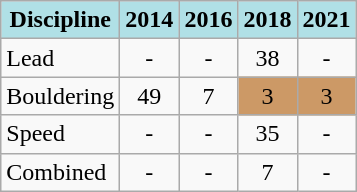<table class="wikitable" style="text-align: center;">
<tr>
<th style="background: #b0e0e6;">Discipline</th>
<th style="background: #b0e0e6;">2014</th>
<th style="background: #b0e0e6;">2016</th>
<th style="background: #b0e0e6;">2018</th>
<th style="background: #b0e0e6;">2021</th>
</tr>
<tr>
<td align="left">Lead</td>
<td>-</td>
<td>-</td>
<td>38</td>
<td>-</td>
</tr>
<tr>
<td align="left">Bouldering</td>
<td>49</td>
<td>7</td>
<td style="background: #cc9966;">3</td>
<td style="background: #cc9966;">3</td>
</tr>
<tr>
<td align="left">Speed</td>
<td>-</td>
<td>-</td>
<td>35</td>
<td>-</td>
</tr>
<tr>
<td align="left">Combined</td>
<td>-</td>
<td>-</td>
<td>7</td>
<td>-</td>
</tr>
</table>
